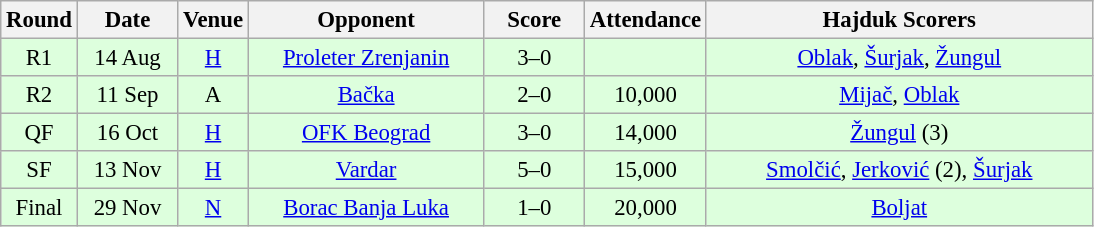<table class="wikitable sortable" style="text-align: center; font-size:95%;">
<tr>
<th width="30">Round</th>
<th width="60">Date</th>
<th width="20">Venue</th>
<th width="150">Opponent</th>
<th width="60">Score</th>
<th width="60">Attendance</th>
<th width="250">Hajduk Scorers</th>
</tr>
<tr bgcolor="#ddffdd">
<td>R1</td>
<td>14 Aug</td>
<td><a href='#'>H</a></td>
<td><a href='#'>Proleter Zrenjanin</a></td>
<td>3–0</td>
<td></td>
<td><a href='#'>Oblak</a>, <a href='#'>Šurjak</a>, <a href='#'>Žungul</a></td>
</tr>
<tr bgcolor="#ddffdd">
<td>R2</td>
<td>11 Sep</td>
<td>A</td>
<td><a href='#'>Bačka</a></td>
<td>2–0</td>
<td>10,000</td>
<td><a href='#'>Mijač</a>, <a href='#'>Oblak</a></td>
</tr>
<tr bgcolor="#ddffdd">
<td>QF</td>
<td>16 Oct</td>
<td><a href='#'>H</a></td>
<td><a href='#'>OFK Beograd</a></td>
<td>3–0</td>
<td>14,000</td>
<td><a href='#'>Žungul</a> (3)</td>
</tr>
<tr bgcolor="#ddffdd">
<td>SF</td>
<td>13 Nov</td>
<td><a href='#'>H</a></td>
<td><a href='#'>Vardar</a></td>
<td>5–0</td>
<td>15,000</td>
<td><a href='#'>Smolčić</a>, <a href='#'>Jerković</a> (2), <a href='#'>Šurjak</a></td>
</tr>
<tr bgcolor="#ddffdd">
<td>Final</td>
<td>29 Nov</td>
<td><a href='#'>N</a></td>
<td><a href='#'>Borac Banja Luka</a></td>
<td>1–0</td>
<td>20,000</td>
<td><a href='#'>Boljat</a></td>
</tr>
</table>
